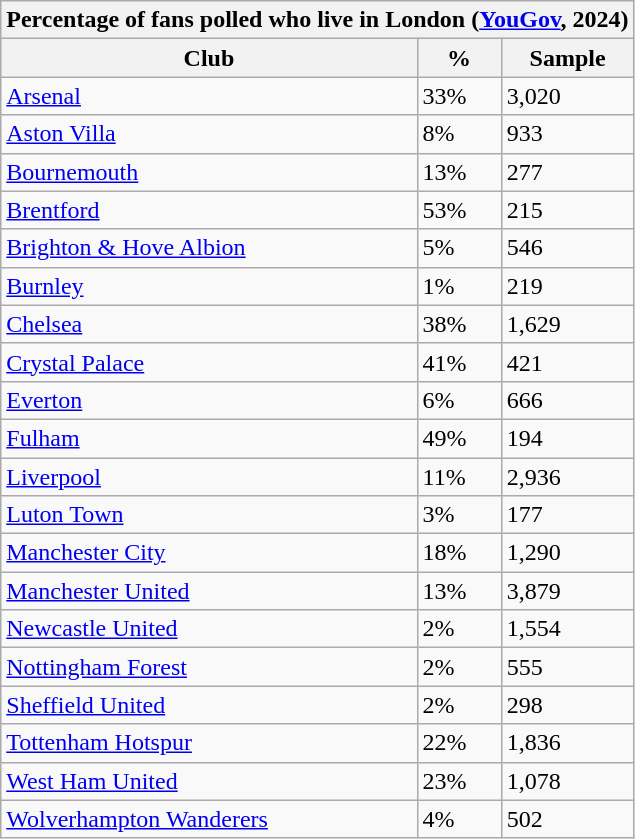<table class="wikitable sortable">
<tr>
<th colspan="3">Percentage of fans polled who live in London (<a href='#'>YouGov</a>, 2024)</th>
</tr>
<tr>
<th>Club</th>
<th>%</th>
<th>Sample</th>
</tr>
<tr>
<td><a href='#'>Arsenal</a></td>
<td>33%</td>
<td>3,020</td>
</tr>
<tr>
<td><a href='#'>Aston Villa</a></td>
<td>8%</td>
<td>933</td>
</tr>
<tr>
<td><a href='#'>Bournemouth</a></td>
<td>13%</td>
<td>277</td>
</tr>
<tr>
<td><a href='#'>Brentford</a></td>
<td>53%</td>
<td>215</td>
</tr>
<tr>
<td><a href='#'>Brighton & Hove Albion</a></td>
<td>5%</td>
<td>546</td>
</tr>
<tr>
<td><a href='#'>Burnley</a></td>
<td>1%</td>
<td>219</td>
</tr>
<tr>
<td><a href='#'>Chelsea</a></td>
<td>38%</td>
<td>1,629</td>
</tr>
<tr>
<td><a href='#'>Crystal Palace</a></td>
<td>41%</td>
<td>421</td>
</tr>
<tr>
<td><a href='#'>Everton</a></td>
<td>6%</td>
<td>666</td>
</tr>
<tr>
<td><a href='#'>Fulham</a></td>
<td>49%</td>
<td>194</td>
</tr>
<tr>
<td><a href='#'>Liverpool</a></td>
<td>11%</td>
<td>2,936</td>
</tr>
<tr>
<td><a href='#'>Luton Town</a></td>
<td>3%</td>
<td>177</td>
</tr>
<tr>
<td><a href='#'>Manchester City</a></td>
<td>18%</td>
<td>1,290</td>
</tr>
<tr>
<td><a href='#'>Manchester United</a></td>
<td>13%</td>
<td>3,879</td>
</tr>
<tr>
<td><a href='#'>Newcastle United</a></td>
<td>2%</td>
<td>1,554</td>
</tr>
<tr>
<td><a href='#'>Nottingham Forest</a></td>
<td>2%</td>
<td>555</td>
</tr>
<tr>
<td><a href='#'>Sheffield United</a></td>
<td>2%</td>
<td>298</td>
</tr>
<tr>
<td><a href='#'>Tottenham Hotspur</a></td>
<td>22%</td>
<td>1,836</td>
</tr>
<tr>
<td><a href='#'>West Ham United</a></td>
<td>23%</td>
<td>1,078</td>
</tr>
<tr>
<td><a href='#'>Wolverhampton Wanderers</a></td>
<td>4%</td>
<td>502</td>
</tr>
</table>
